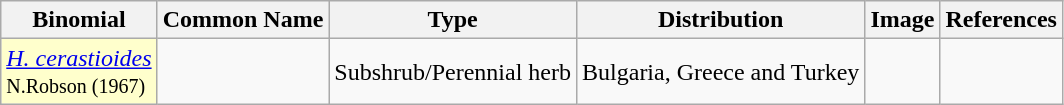<table class="wikitable mw-collapsible ">
<tr>
<th>Binomial</th>
<th>Common Name</th>
<th>Type</th>
<th>Distribution</th>
<th>Image</th>
<th>References</th>
</tr>
<tr>
<td scope="row" style="background:#FFFFCC;"><em><a href='#'>H. cerastioides</a></em><br><small>N.Robson (1967)</small></td>
<td></td>
<td>Subshrub/Perennial herb</td>
<td>Bulgaria, Greece and Turkey</td>
<td></td>
<td></td>
</tr>
</table>
